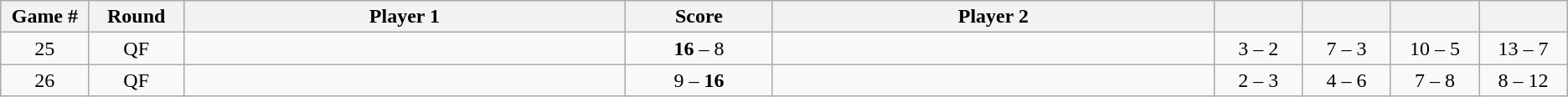<table class="wikitable">
<tr>
<th width="2%">Game #</th>
<th width="2%">Round</th>
<th width="15%">Player 1</th>
<th width="5%">Score</th>
<th width="15%">Player 2</th>
<th width="3%"></th>
<th width="3%"></th>
<th width="3%"></th>
<th width="3%"></th>
</tr>
<tr style=text-align:center;"background:#;">
<td>25</td>
<td>QF</td>
<td><strong></strong></td>
<td><strong>16</strong> – 8</td>
<td></td>
<td>3 – 2</td>
<td>7 – 3</td>
<td>10 – 5</td>
<td>13 – 7</td>
</tr>
<tr style=text-align:center;"background:#;">
<td>26</td>
<td>QF</td>
<td></td>
<td>9 – <strong>16</strong></td>
<td><strong></strong></td>
<td>2 – 3</td>
<td>4 – 6</td>
<td>7 – 8</td>
<td>8 – 12</td>
</tr>
</table>
